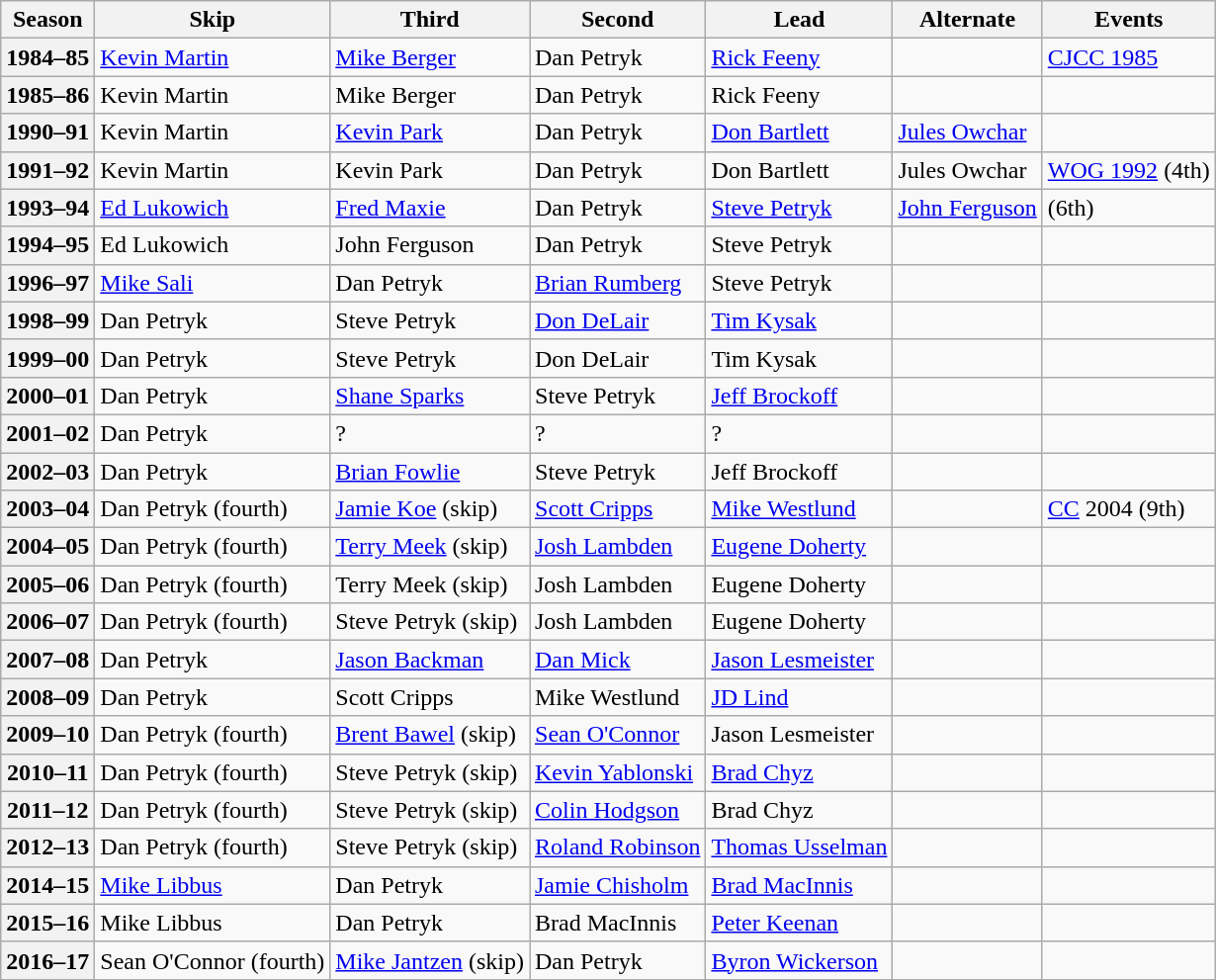<table class="wikitable">
<tr>
<th scope="col">Season</th>
<th scope="col">Skip</th>
<th scope="col">Third</th>
<th scope="col">Second</th>
<th scope="col">Lead</th>
<th scope="col">Alternate</th>
<th scope="col">Events</th>
</tr>
<tr>
<th scope="row">1984–85</th>
<td><a href='#'>Kevin Martin</a></td>
<td><a href='#'>Mike Berger</a></td>
<td>Dan Petryk</td>
<td><a href='#'>Rick Feeny</a></td>
<td></td>
<td><a href='#'>CJCC 1985</a> </td>
</tr>
<tr>
<th scope="row">1985–86</th>
<td>Kevin Martin</td>
<td>Mike Berger</td>
<td>Dan Petryk</td>
<td>Rick Feeny</td>
<td></td>
<td> </td>
</tr>
<tr>
<th scope="row">1990–91</th>
<td>Kevin Martin</td>
<td><a href='#'>Kevin Park</a></td>
<td>Dan Petryk</td>
<td><a href='#'>Don Bartlett</a></td>
<td><a href='#'>Jules Owchar</a></td>
<td> <br> </td>
</tr>
<tr>
<th scope="row">1991–92</th>
<td>Kevin Martin</td>
<td>Kevin Park</td>
<td>Dan Petryk</td>
<td>Don Bartlett</td>
<td>Jules Owchar</td>
<td><a href='#'>WOG 1992</a> (4th)<br> </td>
</tr>
<tr>
<th scope="row">1993–94</th>
<td><a href='#'>Ed Lukowich</a></td>
<td><a href='#'>Fred Maxie</a></td>
<td>Dan Petryk</td>
<td><a href='#'>Steve Petryk</a></td>
<td><a href='#'>John Ferguson</a></td>
<td> (6th)</td>
</tr>
<tr>
<th scope="row">1994–95</th>
<td>Ed Lukowich</td>
<td>John Ferguson</td>
<td>Dan Petryk</td>
<td>Steve Petryk</td>
<td></td>
<td></td>
</tr>
<tr>
<th scope="row">1996–97</th>
<td><a href='#'>Mike Sali</a></td>
<td>Dan Petryk</td>
<td><a href='#'>Brian Rumberg</a></td>
<td>Steve Petryk</td>
<td></td>
<td></td>
</tr>
<tr>
<th scope="row">1998–99</th>
<td>Dan Petryk</td>
<td>Steve Petryk</td>
<td><a href='#'>Don DeLair</a></td>
<td><a href='#'>Tim Kysak</a></td>
<td></td>
<td></td>
</tr>
<tr>
<th scope="row">1999–00</th>
<td>Dan Petryk</td>
<td>Steve Petryk</td>
<td>Don DeLair</td>
<td>Tim Kysak</td>
<td></td>
<td></td>
</tr>
<tr>
<th scope="row">2000–01</th>
<td>Dan Petryk</td>
<td><a href='#'>Shane Sparks</a></td>
<td>Steve Petryk</td>
<td><a href='#'>Jeff Brockoff</a></td>
<td></td>
<td></td>
</tr>
<tr>
<th scope="row">2001–02</th>
<td>Dan Petryk</td>
<td>?</td>
<td>?</td>
<td>?</td>
<td></td>
<td></td>
</tr>
<tr>
<th scope="row">2002–03</th>
<td>Dan Petryk</td>
<td><a href='#'>Brian Fowlie</a></td>
<td>Steve Petryk</td>
<td>Jeff Brockoff</td>
<td></td>
<td></td>
</tr>
<tr>
<th scope="row">2003–04</th>
<td>Dan Petryk (fourth)</td>
<td><a href='#'>Jamie Koe</a> (skip)</td>
<td><a href='#'>Scott Cripps</a></td>
<td><a href='#'>Mike Westlund</a></td>
<td></td>
<td><a href='#'>CC</a> 2004 (9th)</td>
</tr>
<tr>
<th scope="row">2004–05</th>
<td>Dan Petryk (fourth)</td>
<td><a href='#'>Terry Meek</a> (skip)</td>
<td><a href='#'>Josh Lambden</a></td>
<td><a href='#'>Eugene Doherty</a></td>
<td></td>
<td></td>
</tr>
<tr>
<th scope="row">2005–06</th>
<td>Dan Petryk (fourth)</td>
<td>Terry Meek (skip)</td>
<td>Josh Lambden</td>
<td>Eugene Doherty</td>
<td></td>
<td></td>
</tr>
<tr>
<th scope="row">2006–07</th>
<td>Dan Petryk (fourth)</td>
<td>Steve Petryk (skip)</td>
<td>Josh Lambden</td>
<td>Eugene Doherty</td>
<td></td>
<td></td>
</tr>
<tr>
<th scope="row">2007–08</th>
<td>Dan Petryk</td>
<td><a href='#'>Jason Backman</a></td>
<td><a href='#'>Dan Mick</a></td>
<td><a href='#'>Jason Lesmeister</a></td>
<td></td>
<td></td>
</tr>
<tr>
<th scope="row">2008–09</th>
<td>Dan Petryk</td>
<td>Scott Cripps</td>
<td>Mike Westlund</td>
<td><a href='#'>JD Lind</a></td>
<td></td>
<td></td>
</tr>
<tr>
<th scope="row">2009–10</th>
<td>Dan Petryk (fourth)</td>
<td><a href='#'>Brent Bawel</a> (skip)</td>
<td><a href='#'>Sean O'Connor</a></td>
<td>Jason Lesmeister</td>
<td></td>
<td></td>
</tr>
<tr>
<th scope="row">2010–11</th>
<td>Dan Petryk (fourth)</td>
<td>Steve Petryk (skip)</td>
<td><a href='#'>Kevin Yablonski</a></td>
<td><a href='#'>Brad Chyz</a></td>
<td></td>
<td></td>
</tr>
<tr>
<th scope="row">2011–12</th>
<td>Dan Petryk (fourth)</td>
<td>Steve Petryk (skip)</td>
<td><a href='#'>Colin Hodgson</a></td>
<td>Brad Chyz</td>
<td></td>
<td></td>
</tr>
<tr>
<th scope="row">2012–13</th>
<td>Dan Petryk (fourth)</td>
<td>Steve Petryk (skip)</td>
<td><a href='#'>Roland Robinson</a></td>
<td><a href='#'>Thomas Usselman</a></td>
<td></td>
<td></td>
</tr>
<tr>
<th scope="row">2014–15</th>
<td><a href='#'>Mike Libbus</a></td>
<td>Dan Petryk</td>
<td><a href='#'>Jamie Chisholm</a></td>
<td><a href='#'>Brad MacInnis</a></td>
<td></td>
<td></td>
</tr>
<tr>
<th scope="row">2015–16</th>
<td>Mike Libbus</td>
<td>Dan Petryk</td>
<td>Brad MacInnis</td>
<td><a href='#'>Peter Keenan</a></td>
<td></td>
<td></td>
</tr>
<tr>
<th scope="row">2016–17</th>
<td>Sean O'Connor (fourth)</td>
<td><a href='#'>Mike Jantzen</a> (skip)</td>
<td>Dan Petryk</td>
<td><a href='#'>Byron Wickerson</a></td>
<td></td>
<td></td>
</tr>
</table>
